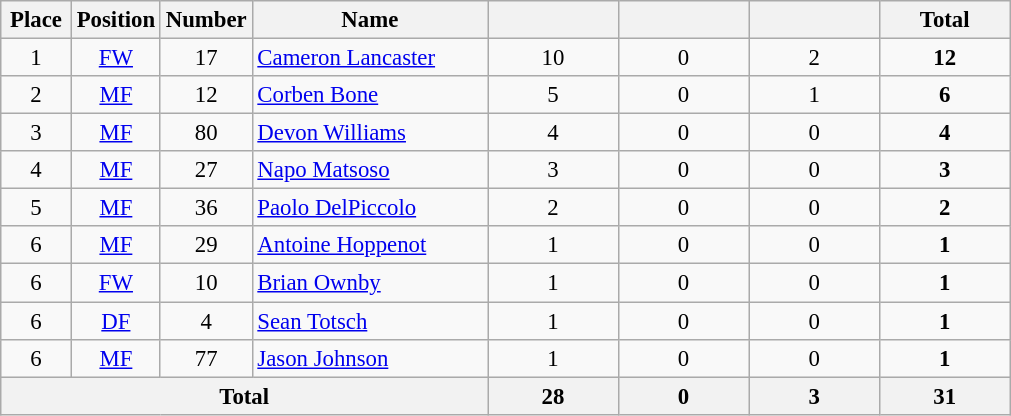<table class="wikitable sortable" style="font-size: 95%; text-align: center;">
<tr>
<th width=40>Place</th>
<th width=40>Position</th>
<th width=40>Number</th>
<th width=150>Name</th>
<th width=80></th>
<th width=80></th>
<th width=80></th>
<th width=80><strong>Total</strong></th>
</tr>
<tr>
<td>1</td>
<td><a href='#'>FW</a></td>
<td>17</td>
<td align="left"> <a href='#'>Cameron Lancaster</a></td>
<td>10</td>
<td>0</td>
<td>2</td>
<td><strong>12</strong></td>
</tr>
<tr>
<td>2</td>
<td><a href='#'>MF</a></td>
<td>12</td>
<td align="left"> <a href='#'>Corben Bone</a></td>
<td>5</td>
<td>0</td>
<td>1</td>
<td><strong>6</strong></td>
</tr>
<tr>
<td>3</td>
<td><a href='#'>MF</a></td>
<td>80</td>
<td align=left> <a href='#'>Devon Williams</a></td>
<td>4</td>
<td>0</td>
<td>0</td>
<td><strong>4</strong></td>
</tr>
<tr>
<td>4</td>
<td><a href='#'>MF</a></td>
<td>27</td>
<td align="left"> <a href='#'>Napo Matsoso</a></td>
<td>3</td>
<td>0</td>
<td>0</td>
<td><strong>3</strong></td>
</tr>
<tr>
<td>5</td>
<td><a href='#'>MF</a></td>
<td>36</td>
<td align=left> <a href='#'>Paolo DelPiccolo</a></td>
<td>2</td>
<td>0</td>
<td>0</td>
<td><strong>2</strong></td>
</tr>
<tr>
<td>6</td>
<td><a href='#'>MF</a></td>
<td>29</td>
<td align="left"> <a href='#'>Antoine Hoppenot</a></td>
<td>1</td>
<td>0</td>
<td>0</td>
<td><strong>1</strong></td>
</tr>
<tr>
<td>6</td>
<td><a href='#'>FW</a></td>
<td>10</td>
<td align=left> <a href='#'>Brian Ownby</a></td>
<td>1</td>
<td>0</td>
<td>0</td>
<td><strong>1</strong></td>
</tr>
<tr>
<td>6</td>
<td><a href='#'>DF</a></td>
<td>4</td>
<td align=left> <a href='#'>Sean Totsch</a></td>
<td>1</td>
<td>0</td>
<td>0</td>
<td><strong>1</strong></td>
</tr>
<tr>
<td>6</td>
<td><a href='#'>MF</a></td>
<td>77</td>
<td align=left> <a href='#'>Jason Johnson</a></td>
<td>1</td>
<td>0</td>
<td>0</td>
<td><strong>1</strong></td>
</tr>
<tr>
<th colspan="4">Total</th>
<th>28</th>
<th>0</th>
<th>3</th>
<th>31</th>
</tr>
</table>
